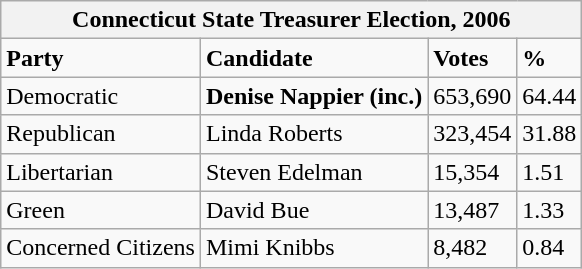<table class="wikitable">
<tr>
<th colspan="4">Connecticut State Treasurer Election, 2006</th>
</tr>
<tr>
<td><strong>Party</strong></td>
<td><strong>Candidate</strong></td>
<td><strong>Votes</strong></td>
<td><strong>%</strong></td>
</tr>
<tr>
<td>Democratic</td>
<td><strong>Denise Nappier (inc.)</strong></td>
<td>653,690</td>
<td>64.44</td>
</tr>
<tr>
<td>Republican</td>
<td>Linda Roberts</td>
<td>323,454</td>
<td>31.88</td>
</tr>
<tr>
<td>Libertarian</td>
<td>Steven Edelman</td>
<td>15,354</td>
<td>1.51</td>
</tr>
<tr>
<td>Green</td>
<td>David Bue</td>
<td>13,487</td>
<td>1.33</td>
</tr>
<tr>
<td>Concerned Citizens</td>
<td>Mimi Knibbs</td>
<td>8,482</td>
<td>0.84</td>
</tr>
</table>
